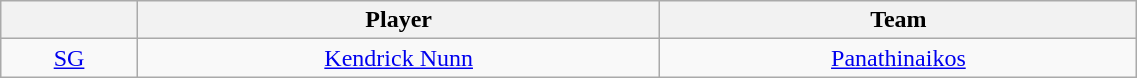<table class="wikitable" style="text-align: center;" width="60%">
<tr>
<th style="text-align:center;"></th>
<th style="text-align:center;">Player</th>
<th style="text-align:center;">Team</th>
</tr>
<tr>
<td style="text-align:center;"><a href='#'>SG</a></td>
<td> <a href='#'>Kendrick Nunn</a></td>
<td><a href='#'>Panathinaikos</a></td>
</tr>
</table>
